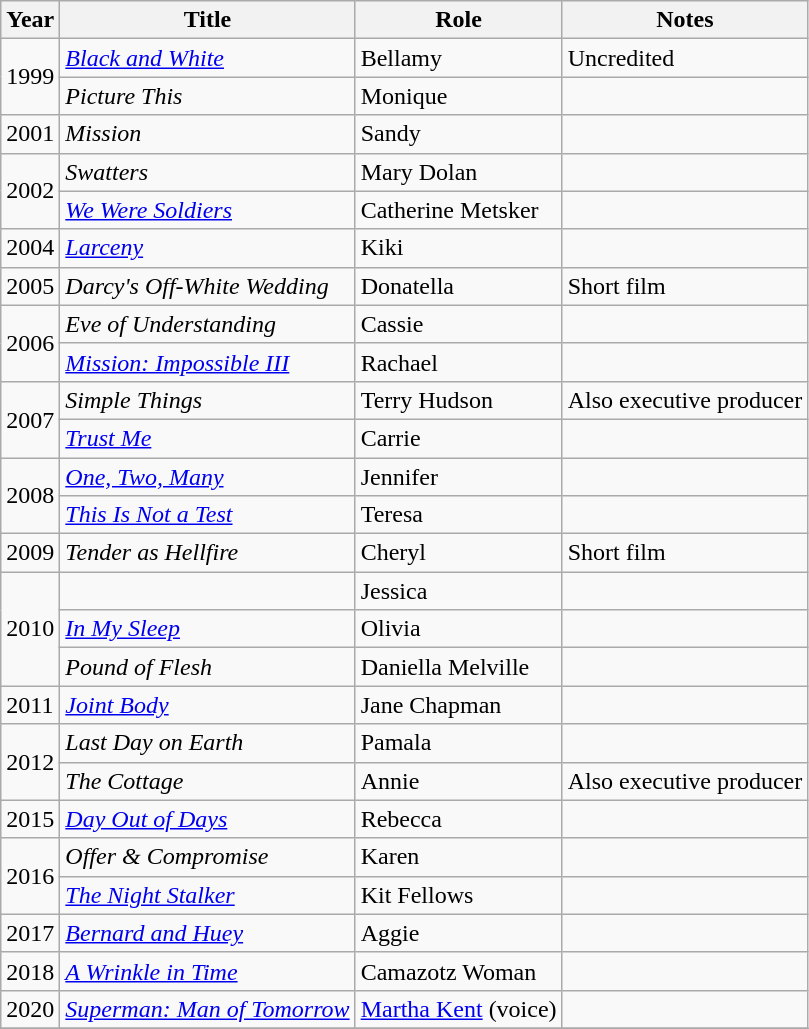<table class="wikitable sortable">
<tr>
<th>Year</th>
<th>Title</th>
<th>Role</th>
<th class="unsortable">Notes</th>
</tr>
<tr>
<td rowspan="2">1999</td>
<td><em><a href='#'>Black and White</a></em></td>
<td>Bellamy</td>
<td>Uncredited</td>
</tr>
<tr>
<td><em>Picture This</em></td>
<td>Monique</td>
<td></td>
</tr>
<tr>
<td>2001</td>
<td><em>Mission</em></td>
<td>Sandy</td>
<td></td>
</tr>
<tr>
<td rowspan="2">2002</td>
<td><em>Swatters</em></td>
<td>Mary Dolan</td>
<td></td>
</tr>
<tr>
<td><em><a href='#'>We Were Soldiers</a></em></td>
<td>Catherine Metsker</td>
<td></td>
</tr>
<tr>
<td>2004</td>
<td><em><a href='#'>Larceny</a></em></td>
<td>Kiki</td>
<td></td>
</tr>
<tr>
<td>2005</td>
<td><em>Darcy's Off-White Wedding</em></td>
<td>Donatella</td>
<td>Short film</td>
</tr>
<tr>
<td rowspan="2">2006</td>
<td><em>Eve of Understanding</em></td>
<td>Cassie</td>
<td></td>
</tr>
<tr>
<td><em><a href='#'>Mission: Impossible III</a></em></td>
<td>Rachael</td>
<td></td>
</tr>
<tr>
<td rowspan="2">2007</td>
<td><em>Simple Things</em></td>
<td>Terry Hudson</td>
<td>Also executive producer</td>
</tr>
<tr>
<td><em><a href='#'>Trust Me</a></em></td>
<td>Carrie</td>
<td></td>
</tr>
<tr>
<td rowspan="2">2008</td>
<td><em><a href='#'>One, Two, Many</a></em></td>
<td>Jennifer</td>
<td></td>
</tr>
<tr>
<td><em><a href='#'>This Is Not a Test</a></em></td>
<td>Teresa</td>
<td></td>
</tr>
<tr>
<td>2009</td>
<td><em>Tender as Hellfire</em></td>
<td>Cheryl</td>
<td>Short film</td>
</tr>
<tr>
<td rowspan="3">2010</td>
<td><em></em></td>
<td>Jessica</td>
<td></td>
</tr>
<tr>
<td><em><a href='#'>In My Sleep</a></em></td>
<td>Olivia</td>
<td></td>
</tr>
<tr>
<td><em>Pound of Flesh</em></td>
<td>Daniella Melville</td>
<td></td>
</tr>
<tr>
<td>2011</td>
<td><em><a href='#'>Joint Body</a></em></td>
<td>Jane Chapman</td>
<td></td>
</tr>
<tr>
<td rowspan="2">2012</td>
<td><em>Last Day on Earth</em></td>
<td>Pamala</td>
<td></td>
</tr>
<tr>
<td><em>The Cottage</em></td>
<td>Annie</td>
<td>Also executive producer</td>
</tr>
<tr>
<td>2015</td>
<td><em><a href='#'>Day Out of Days</a></em></td>
<td>Rebecca</td>
<td></td>
</tr>
<tr>
<td rowspan="2">2016</td>
<td><em>Offer & Compromise</em></td>
<td>Karen</td>
<td></td>
</tr>
<tr>
<td><em><a href='#'>The Night Stalker</a></em></td>
<td>Kit Fellows</td>
<td></td>
</tr>
<tr>
<td>2017</td>
<td><em><a href='#'>Bernard and Huey</a></em></td>
<td>Aggie</td>
<td></td>
</tr>
<tr>
<td>2018</td>
<td><em><a href='#'>A Wrinkle in Time</a></em></td>
<td>Camazotz Woman</td>
<td></td>
</tr>
<tr>
<td>2020</td>
<td><em><a href='#'>Superman: Man of Tomorrow</a></em></td>
<td><a href='#'>Martha Kent</a> (voice)</td>
<td></td>
</tr>
<tr>
</tr>
</table>
